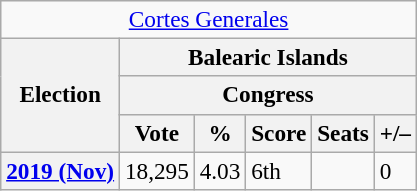<table class="wikitable" style="font-size:97%; text-align:left;">
<tr>
<td colspan="6" align="center"><a href='#'>Cortes Generales</a></td>
</tr>
<tr>
<th rowspan="3">Election</th>
<th colspan="5">Balearic Islands</th>
</tr>
<tr>
<th colspan="5">Congress</th>
</tr>
<tr>
<th>Vote</th>
<th>%</th>
<th>Score</th>
<th>Seats</th>
<th>+/–</th>
</tr>
<tr>
<th><a href='#'>2019 (Nov)</a></th>
<td>18,295</td>
<td>4.03</td>
<td>6th</td>
<td></td>
<td>0</td>
</tr>
</table>
